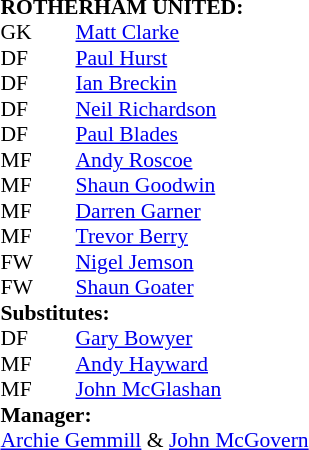<table style="font-size: 90%; margin-left:auto; margin-right:auto;" cellspacing="0" cellpadding="0">
<tr>
<td colspan="4"><strong>ROTHERHAM UNITED:</strong></td>
</tr>
<tr>
<th width="25"></th>
<th width="25"></th>
<th width="200"></th>
<th></th>
</tr>
<tr>
<td>GK</td>
<td></td>
<td><a href='#'>Matt Clarke</a></td>
</tr>
<tr>
<td>DF</td>
<td></td>
<td><a href='#'>Paul Hurst</a></td>
</tr>
<tr>
<td>DF</td>
<td></td>
<td><a href='#'>Ian Breckin</a></td>
<td></td>
</tr>
<tr>
<td>DF</td>
<td></td>
<td><a href='#'>Neil Richardson</a></td>
</tr>
<tr>
<td>DF</td>
<td></td>
<td><a href='#'>Paul Blades</a></td>
</tr>
<tr>
<td>MF</td>
<td></td>
<td><a href='#'>Andy Roscoe</a></td>
</tr>
<tr>
<td>MF</td>
<td></td>
<td><a href='#'>Shaun Goodwin</a></td>
</tr>
<tr>
<td>MF</td>
<td></td>
<td><a href='#'>Darren Garner</a></td>
</tr>
<tr>
<td>MF</td>
<td></td>
<td><a href='#'>Trevor Berry</a></td>
</tr>
<tr>
<td>FW</td>
<td></td>
<td><a href='#'>Nigel Jemson</a></td>
</tr>
<tr>
<td>FW</td>
<td></td>
<td><a href='#'>Shaun Goater</a></td>
</tr>
<tr>
<td colspan=3><strong>Substitutes:</strong></td>
</tr>
<tr>
<td>DF</td>
<td></td>
<td><a href='#'>Gary Bowyer</a></td>
</tr>
<tr>
<td>MF</td>
<td></td>
<td><a href='#'>Andy Hayward</a></td>
</tr>
<tr>
<td>MF</td>
<td></td>
<td><a href='#'>John McGlashan</a></td>
</tr>
<tr>
<td colspan=4><strong>Manager:</strong></td>
</tr>
<tr>
<td colspan="4"><a href='#'>Archie Gemmill</a> & <a href='#'>John McGovern</a></td>
</tr>
</table>
